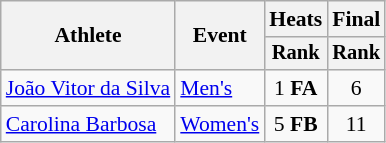<table class=wikitable style="font-size:90%;">
<tr>
<th rowspan=2>Athlete</th>
<th rowspan=2>Event</th>
<th>Heats</th>
<th>Final</th>
</tr>
<tr style="font-size:95%">
<th>Rank</th>
<th>Rank</th>
</tr>
<tr align=center>
<td align=left><a href='#'>João Vitor da Silva</a></td>
<td align=left><a href='#'>Men's</a></td>
<td>1 <strong>FA</strong></td>
<td>6</td>
</tr>
<tr align=center>
<td align=left><a href='#'>Carolina Barbosa</a></td>
<td align=left><a href='#'>Women's</a></td>
<td>5 <strong>FB</strong></td>
<td>11</td>
</tr>
</table>
